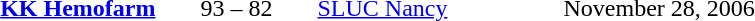<table style="text-align:center">
<tr>
<th width=160></th>
<th width=100></th>
<th width=160></th>
<th width=200></th>
</tr>
<tr>
<td align=right><strong><a href='#'>KK Hemofarm</a></strong> </td>
<td>93 – 82</td>
<td align=left> <a href='#'>SLUC Nancy</a></td>
<td align=left>November 28, 2006</td>
</tr>
</table>
